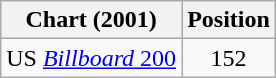<table class="wikitable" border="1">
<tr>
<th>Chart (2001)</th>
<th>Position</th>
</tr>
<tr>
<td>US <a href='#'><em>Billboard</em> 200</a></td>
<td align="center">152</td>
</tr>
</table>
